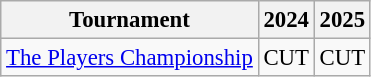<table class="wikitable" style="font-size:95%;text-align:center;">
<tr>
<th>Tournament</th>
<th>2024</th>
<th>2025</th>
</tr>
<tr>
<td align=left><a href='#'>The Players Championship</a></td>
<td>CUT</td>
<td>CUT</td>
</tr>
</table>
